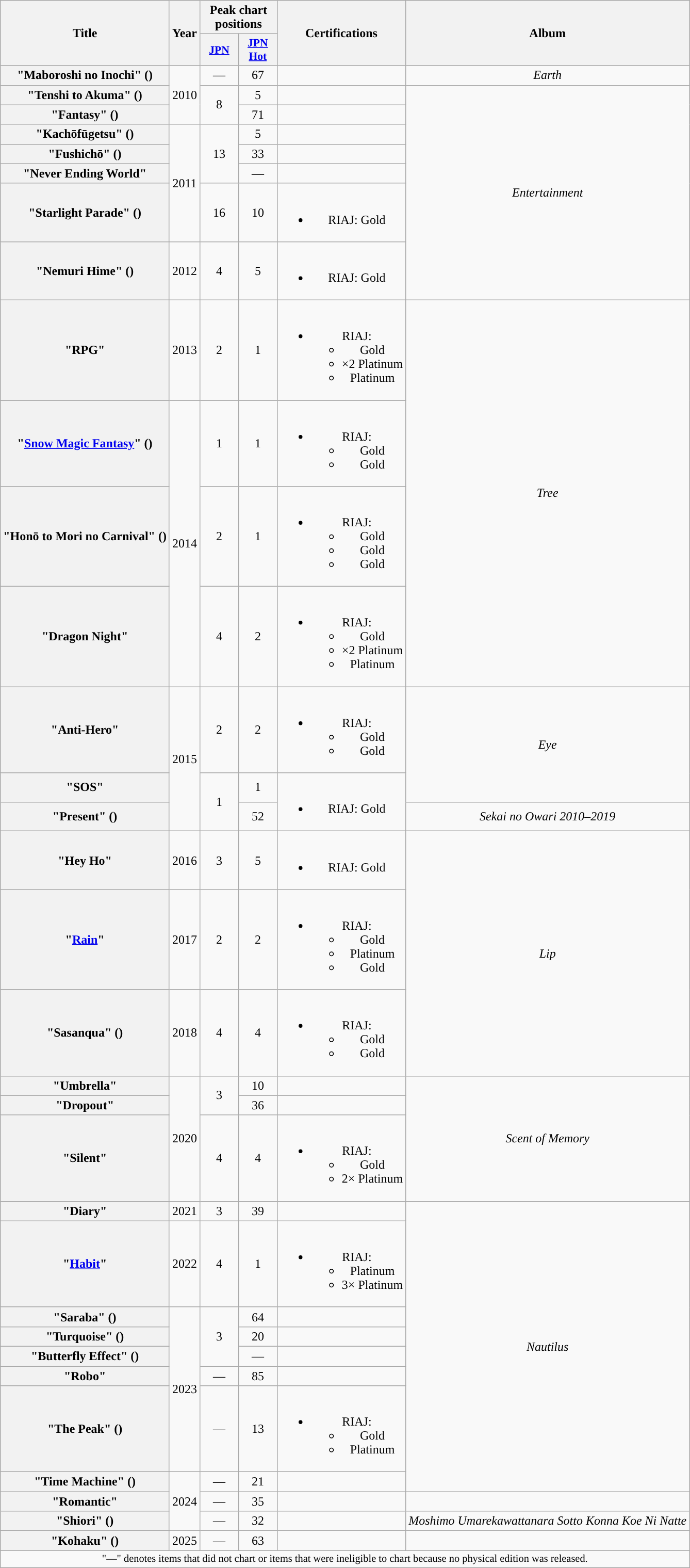<table class="wikitable plainrowheaders" style="text-align:center;">
<tr>
<th scope="col" rowspan="2">Title</th>
<th scope="col" rowspan="2">Year</th>
<th scope="col" colspan="2">Peak chart<br>positions</th>
<th scope="col" rowspan="2">Certifications</th>
<th scope="col" rowspan="2">Album</th>
</tr>
<tr>
<th scope="col" style="width:3em;font-size:90%;"><a href='#'>JPN</a><br></th>
<th scope="col" style="width:3em;font-size:90%;"><a href='#'>JPN<br>Hot</a><br></th>
</tr>
<tr>
<th scope="row">"Maboroshi no Inochi" ()</th>
<td rowspan="3">2010</td>
<td>—</td>
<td>67<br></td>
<td></td>
<td><em>Earth</em></td>
</tr>
<tr>
<th scope="row">"Tenshi to Akuma" ()</th>
<td rowspan="2">8</td>
<td>5</td>
<td></td>
<td rowspan="7"><em>Entertainment</em></td>
</tr>
<tr>
<th scope="row">"Fantasy" ()</th>
<td>71</td>
<td></td>
</tr>
<tr>
<th scope="row">"Kachōfūgetsu" ()</th>
<td rowspan="4">2011</td>
<td rowspan="3">13</td>
<td>5<br></td>
<td></td>
</tr>
<tr>
<th scope="row">"Fushichō" ()</th>
<td>33<br></td>
</tr>
<tr>
<th scope="row">"Never Ending World"</th>
<td>—<br></td>
<td></td>
</tr>
<tr>
<th scope="row">"Starlight Parade" ()</th>
<td>16</td>
<td>10</td>
<td><br><ul><li>RIAJ: Gold </li></ul></td>
</tr>
<tr>
<th scope="row">"Nemuri Hime" ()</th>
<td>2012</td>
<td>4</td>
<td>5</td>
<td><br><ul><li>RIAJ: Gold </li></ul></td>
</tr>
<tr>
<th scope="row">"RPG"</th>
<td>2013</td>
<td>2</td>
<td>1</td>
<td><br><ul><li>RIAJ:<ul><li>Gold </li><li>×2 Platinum </li><li>Platinum </li></ul></li></ul></td>
<td rowspan="4"><em>Tree</em></td>
</tr>
<tr>
<th scope="row">"<a href='#'>Snow Magic Fantasy</a>" ()</th>
<td rowspan="3">2014</td>
<td>1</td>
<td>1</td>
<td><br><ul><li>RIAJ:<ul><li>Gold </li><li>Gold </li></ul></li></ul></td>
</tr>
<tr>
<th scope="row">"Honō to Mori no Carnival" ()</th>
<td>2</td>
<td>1</td>
<td><br><ul><li>RIAJ:<ul><li>Gold </li><li>Gold </li><li>Gold </li></ul></li></ul></td>
</tr>
<tr>
<th scope="row">"Dragon Night"</th>
<td>4</td>
<td>2</td>
<td><br><ul><li>RIAJ:<ul><li>Gold </li><li>×2 Platinum </li><li>Platinum </li></ul></li></ul></td>
</tr>
<tr>
<th scope="row">"Anti-Hero"</th>
<td rowspan="3">2015</td>
<td>2</td>
<td>2</td>
<td><br><ul><li>RIAJ:<ul><li>Gold </li><li>Gold </li></ul></li></ul></td>
<td rowspan="2"><em>Eye</em></td>
</tr>
<tr>
<th scope="row">"SOS"</th>
<td rowspan="2">1</td>
<td>1</td>
<td rowspan="2"><br><ul><li>RIAJ: Gold </li></ul></td>
</tr>
<tr>
<th scope="row">"Present" ()</th>
<td>52</td>
<td><em>Sekai no Owari 2010–2019</em></td>
</tr>
<tr>
<th scope="row">"Hey Ho"</th>
<td>2016</td>
<td>3</td>
<td>5</td>
<td><br><ul><li>RIAJ: Gold </li></ul></td>
<td rowspan="3"><em>Lip</em></td>
</tr>
<tr>
<th scope="row">"<a href='#'>Rain</a>"</th>
<td>2017</td>
<td>2</td>
<td>2</td>
<td><br><ul><li>RIAJ:<ul><li>Gold </li><li>Platinum </li><li>Gold </li></ul></li></ul></td>
</tr>
<tr>
<th scope="row">"Sasanqua" ()</th>
<td>2018</td>
<td>4</td>
<td>4</td>
<td><br><ul><li>RIAJ:<ul><li>Gold </li><li>Gold </li></ul></li></ul></td>
</tr>
<tr>
<th scope="row">"Umbrella"</th>
<td rowspan="3">2020</td>
<td rowspan="2">3</td>
<td>10</td>
<td></td>
<td rowspan="3"><em>Scent of Memory</em></td>
</tr>
<tr>
<th scope="row">"Dropout"</th>
<td>36</td>
<td></td>
</tr>
<tr>
<th scope="row">"Silent"</th>
<td>4</td>
<td>4</td>
<td><br><ul><li>RIAJ:<ul><li>Gold </li><li>2× Platinum </li></ul></li></ul></td>
</tr>
<tr>
<th scope="row">"Diary"</th>
<td>2021</td>
<td>3</td>
<td>39</td>
<td></td>
<td rowspan="8"><em>Nautilus</em></td>
</tr>
<tr>
<th scope="row">"<a href='#'>Habit</a>"</th>
<td>2022</td>
<td>4</td>
<td>1</td>
<td><br><ul><li>RIAJ:<ul><li>Platinum </li><li>3× Platinum </li></ul></li></ul></td>
</tr>
<tr>
<th scope="row">"Saraba" ()</th>
<td rowspan="5">2023</td>
<td rowspan="3">3</td>
<td>64</td>
<td></td>
</tr>
<tr>
<th scope="row">"Turquoise" ()</th>
<td>20</td>
<td></td>
</tr>
<tr>
<th scope="row">"Butterfly Effect" ()</th>
<td>—</td>
<td></td>
</tr>
<tr>
<th scope="row">"Robo"</th>
<td>—</td>
<td>85</td>
<td></td>
</tr>
<tr>
<th scope="row">"The Peak" ()</th>
<td>—</td>
<td>13</td>
<td><br><ul><li>RIAJ:<ul><li>Gold </li><li>Platinum </li></ul></li></ul></td>
</tr>
<tr>
<th scope="row">"Time Machine" ()</th>
<td rowspan="3">2024</td>
<td>—</td>
<td>21</td>
<td></td>
</tr>
<tr>
<th scope="row">"Romantic"</th>
<td>—</td>
<td>35</td>
<td></td>
<td></td>
</tr>
<tr>
<th scope="row">"Shiori" ()</th>
<td>—</td>
<td>32</td>
<td></td>
<td><em>Moshimo Umarekawattanara Sotto Konna Koe Ni Natte</em></td>
</tr>
<tr>
<th scope="row">"Kohaku" ()</th>
<td>2025</td>
<td>—</td>
<td>63</td>
<td></td>
<td></td>
</tr>
<tr>
<td colspan="14" style="font-size:85%">"—" denotes items that did not chart or items that were ineligible to chart because no physical edition was released.</td>
</tr>
</table>
